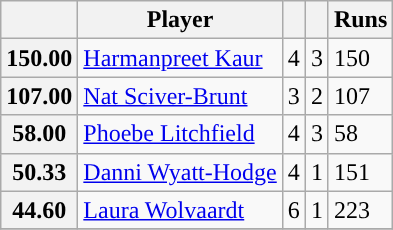<table class="wikitable sortable" style="text-align:centre;">
<tr>
<th scope=col></th>
<th scope=col>Player</th>
<th scope=col></th>
<th scope=col><a href='#'></a></th>
<th scope=col>Runs</th>
</tr>
<tr>
<th>150.00</th>
<td> <a href='#'>Harmanpreet Kaur</a></td>
<td>4</td>
<td>3</td>
<td>150</td>
</tr>
<tr>
<th>107.00</th>
<td> <a href='#'>Nat Sciver-Brunt</a></td>
<td>3</td>
<td>2</td>
<td>107</td>
</tr>
<tr>
<th>58.00</th>
<td> <a href='#'>Phoebe Litchfield</a></td>
<td>4</td>
<td>3</td>
<td>58</td>
</tr>
<tr>
<th>50.33</th>
<td> <a href='#'>Danni Wyatt-Hodge</a></td>
<td>4</td>
<td>1</td>
<td>151</td>
</tr>
<tr>
<th>44.60</th>
<td> <a href='#'>Laura Wolvaardt</a></td>
<td>6</td>
<td>1</td>
<td>223</td>
</tr>
<tr>
</tr>
</table>
